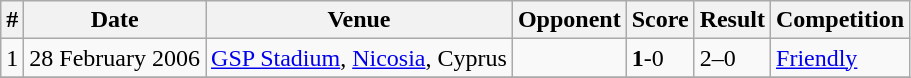<table class="wikitable" style="text-align: left;"|->
<tr>
<th>#</th>
<th>Date</th>
<th>Venue</th>
<th>Opponent</th>
<th>Score</th>
<th>Result</th>
<th>Competition</th>
</tr>
<tr>
<td>1</td>
<td>28 February 2006</td>
<td><a href='#'>GSP Stadium</a>, <a href='#'>Nicosia</a>, Cyprus</td>
<td></td>
<td><strong>1</strong>-0</td>
<td>2–0</td>
<td><a href='#'>Friendly</a></td>
</tr>
<tr>
</tr>
</table>
